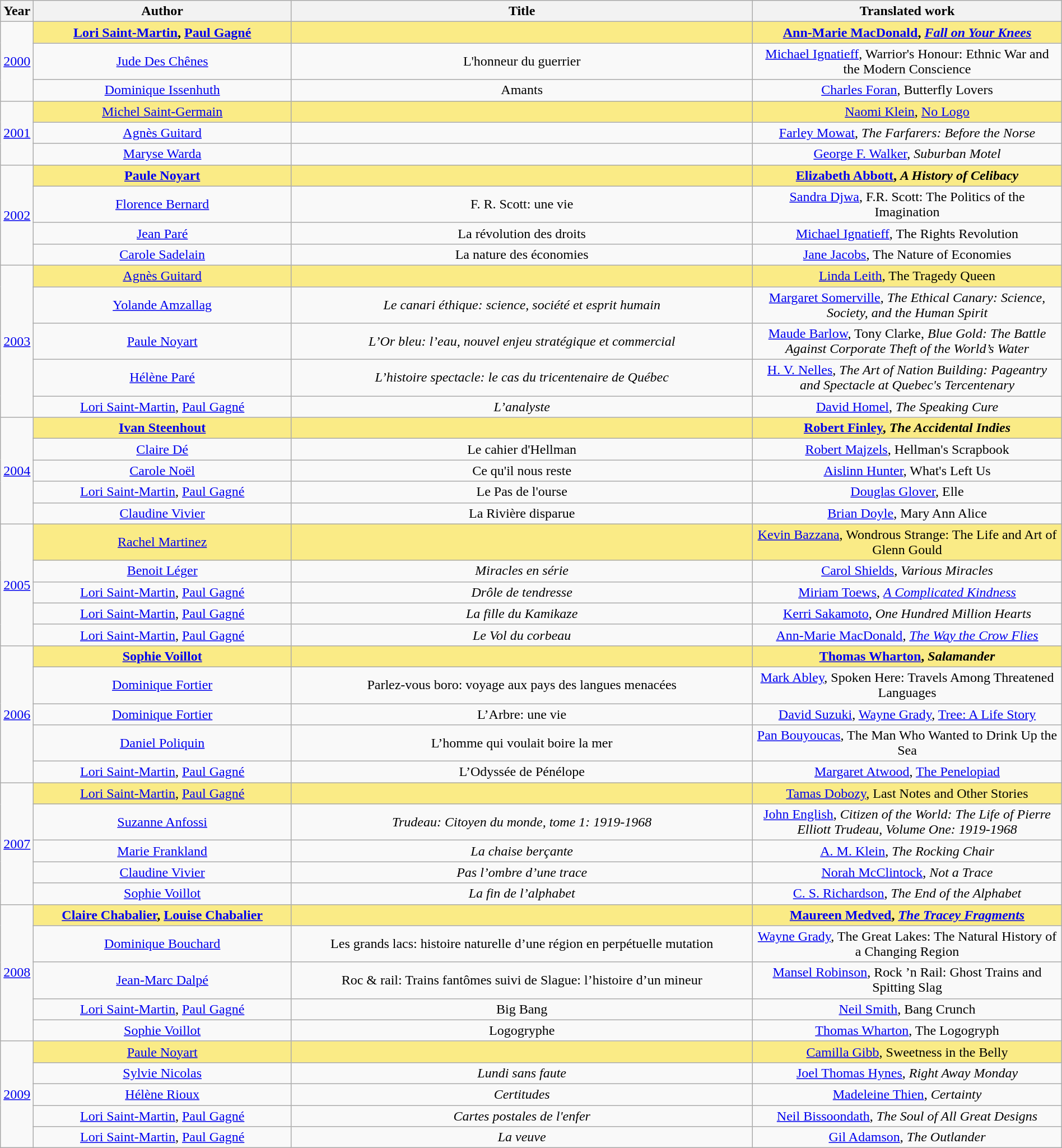<table class="wikitable" width="100%">
<tr>
<th>Year</th>
<th width="25%">Author</th>
<th width="45%">Title</th>
<th width="30%">Translated work</th>
</tr>
<tr>
<td align="center" rowspan="3"><a href='#'>2000</a></td>
<td align="center" style="background:#FAEB86"><strong><a href='#'>Lori Saint-Martin</a>, <a href='#'>Paul Gagné</a></strong></td>
<td align="center" style="background:#FAEB86"><strong><em></em></strong></td>
<td align="center" style="background:#FAEB86"><strong><a href='#'>Ann-Marie MacDonald</a>, <em><a href='#'>Fall on Your Knees</a><strong><em></td>
</tr>
<tr>
<td align="center"><a href='#'>Jude Des Chênes</a></td>
<td align="center"></em>L'honneur du guerrier<em></td>
<td align="center"><a href='#'>Michael Ignatieff</a>, </em>Warrior's Honour: Ethnic War and the Modern Conscience<em></td>
</tr>
<tr>
<td align="center"><a href='#'>Dominique Issenhuth</a></td>
<td align="center"></em>Amants<em></td>
<td align="center"><a href='#'>Charles Foran</a>, </em>Butterfly Lovers<em></td>
</tr>
<tr>
<td align="center" rowspan="3"><a href='#'>2001</a></td>
<td align="center" style="background:#FAEB86"></strong><a href='#'>Michel Saint-Germain</a><strong></td>
<td align="center" style="background:#FAEB86"></em></strong><strong><em></td>
<td align="center" style="background:#FAEB86"></strong><a href='#'>Naomi Klein</a>, </em><a href='#'>No Logo</a></em></strong></td>
</tr>
<tr>
<td align="center"><a href='#'>Agnès Guitard</a></td>
<td align="center"><em></em></td>
<td align="center"><a href='#'>Farley Mowat</a>, <em>The Farfarers: Before the Norse</em></td>
</tr>
<tr>
<td align="center"><a href='#'>Maryse Warda</a></td>
<td align="center"><em></em></td>
<td align="center"><a href='#'>George F. Walker</a>, <em>Suburban Motel</em></td>
</tr>
<tr>
<td align="center" rowspan="4"><a href='#'>2002</a></td>
<td align="center" style="background:#FAEB86"><strong><a href='#'>Paule Noyart</a></strong></td>
<td align="center" style="background:#FAEB86"><strong><em></em></strong></td>
<td align="center" style="background:#FAEB86"><strong><a href='#'>Elizabeth Abbott</a>, <em>A History of Celibacy<strong><em></td>
</tr>
<tr>
<td align="center"><a href='#'>Florence Bernard</a></td>
<td align="center"></em>F. R. Scott: une vie<em></td>
<td align="center"><a href='#'>Sandra Djwa</a>, </em>F.R. Scott: The Politics of the Imagination<em></td>
</tr>
<tr>
<td align="center"><a href='#'>Jean Paré</a></td>
<td align="center"></em>La révolution des droits<em></td>
<td align="center"><a href='#'>Michael Ignatieff</a>, </em>The Rights Revolution<em></td>
</tr>
<tr>
<td align="center"><a href='#'>Carole Sadelain</a></td>
<td align="center"></em>La nature des économies<em></td>
<td align="center"><a href='#'>Jane Jacobs</a>, </em>The Nature of Economies<em></td>
</tr>
<tr>
<td align="center" rowspan="5"><a href='#'>2003</a></td>
<td align="center" style="background:#FAEB86"></strong><a href='#'>Agnès Guitard</a><strong></td>
<td align="center" style="background:#FAEB86"></em></strong><strong><em></td>
<td align="center" style="background:#FAEB86"></strong><a href='#'>Linda Leith</a>, </em>The Tragedy Queen</em></strong></td>
</tr>
<tr>
<td align="center"><a href='#'>Yolande Amzallag</a></td>
<td align="center"><em>Le canari éthique: science, société et esprit humain</em></td>
<td align="center"><a href='#'>Margaret Somerville</a>, <em>The Ethical Canary: Science, Society, and the Human Spirit</em></td>
</tr>
<tr>
<td align="center"><a href='#'>Paule Noyart</a></td>
<td align="center"><em>L’Or bleu: l’eau, nouvel enjeu stratégique et commercial</em></td>
<td align="center"><a href='#'>Maude Barlow</a>, Tony Clarke, <em>Blue Gold: The Battle Against Corporate Theft of the World’s Water</em></td>
</tr>
<tr>
<td align="center"><a href='#'>Hélène Paré</a></td>
<td align="center"><em>L’histoire spectacle: le cas du tricentenaire de Québec</em></td>
<td align="center"><a href='#'>H. V. Nelles</a>, <em>The Art of Nation Building: Pageantry and Spectacle at Quebec's Tercentenary</em></td>
</tr>
<tr>
<td align="center"><a href='#'>Lori Saint-Martin</a>, <a href='#'>Paul Gagné</a></td>
<td align="center"><em>L’analyste</em></td>
<td align="center"><a href='#'>David Homel</a>, <em>The Speaking Cure</em></td>
</tr>
<tr>
<td align="center" rowspan="5"><a href='#'>2004</a></td>
<td align="center" style="background:#FAEB86"><strong><a href='#'>Ivan Steenhout</a></strong></td>
<td align="center" style="background:#FAEB86"><strong><em></em></strong></td>
<td align="center" style="background:#FAEB86"><strong><a href='#'>Robert Finley</a>, <em>The Accidental Indies<strong><em></td>
</tr>
<tr>
<td align="center"><a href='#'>Claire Dé</a></td>
<td align="center"></em>Le cahier d'Hellman<em></td>
<td align="center"><a href='#'>Robert Majzels</a>, </em>Hellman's Scrapbook<em></td>
</tr>
<tr>
<td align="center"><a href='#'>Carole Noël</a></td>
<td align="center"></em>Ce qu'il nous reste<em></td>
<td align="center"><a href='#'>Aislinn Hunter</a>, </em>What's Left Us<em></td>
</tr>
<tr>
<td align="center"><a href='#'>Lori Saint-Martin</a>, <a href='#'>Paul Gagné</a></td>
<td align="center"></em>Le Pas de l'ourse<em></td>
<td align="center"><a href='#'>Douglas Glover</a>, </em>Elle<em></td>
</tr>
<tr>
<td align="center"><a href='#'>Claudine Vivier</a></td>
<td align="center"></em>La Rivière disparue<em></td>
<td align="center"><a href='#'>Brian Doyle</a>, </em>Mary Ann Alice<em></td>
</tr>
<tr>
<td align="center" rowspan="5"><a href='#'>2005</a></td>
<td align="center" style="background:#FAEB86"></strong><a href='#'>Rachel Martinez</a><strong></td>
<td align="center" style="background:#FAEB86"></em></strong><strong><em></td>
<td align="center" style="background:#FAEB86"></strong><a href='#'>Kevin Bazzana</a>, </em>Wondrous Strange: The Life and Art of Glenn Gould</em></strong></td>
</tr>
<tr>
<td align="center"><a href='#'>Benoit Léger</a></td>
<td align="center"><em>Miracles en série</em></td>
<td align="center"><a href='#'>Carol Shields</a>, <em>Various Miracles</em></td>
</tr>
<tr>
<td align="center"><a href='#'>Lori Saint-Martin</a>, <a href='#'>Paul Gagné</a></td>
<td align="center"><em>Drôle de tendresse</em></td>
<td align="center"><a href='#'>Miriam Toews</a>, <em><a href='#'>A Complicated Kindness</a></em></td>
</tr>
<tr>
<td align="center"><a href='#'>Lori Saint-Martin</a>, <a href='#'>Paul Gagné</a></td>
<td align="center"><em>La fille du Kamikaze</em></td>
<td align="center"><a href='#'>Kerri Sakamoto</a>, <em>One Hundred Million Hearts</em></td>
</tr>
<tr>
<td align="center"><a href='#'>Lori Saint-Martin</a>, <a href='#'>Paul Gagné</a></td>
<td align="center"><em>Le Vol du corbeau</em></td>
<td align="center"><a href='#'>Ann-Marie MacDonald</a>, <em><a href='#'>The Way the Crow Flies</a></em></td>
</tr>
<tr>
<td align="center" rowspan="5"><a href='#'>2006</a></td>
<td align="center" style="background:#FAEB86"><strong><a href='#'>Sophie Voillot</a></strong></td>
<td align="center" style="background:#FAEB86"><strong><em></em></strong></td>
<td align="center" style="background:#FAEB86"><strong><a href='#'>Thomas Wharton</a>, <em>Salamander<strong><em></td>
</tr>
<tr>
<td align="center"><a href='#'>Dominique Fortier</a></td>
<td align="center"></em>Parlez-vous boro: voyage aux pays des langues menacées<em></td>
<td align="center"><a href='#'>Mark Abley</a>, </em>Spoken Here: Travels Among Threatened Languages<em></td>
</tr>
<tr>
<td align="center"><a href='#'>Dominique Fortier</a></td>
<td align="center"></em>L’Arbre: une vie<em></td>
<td align="center"><a href='#'>David Suzuki</a>, <a href='#'>Wayne Grady</a>, </em><a href='#'>Tree: A Life Story</a><em></td>
</tr>
<tr>
<td align="center"><a href='#'>Daniel Poliquin</a></td>
<td align="center"></em>L’homme qui voulait boire la mer<em></td>
<td align="center"><a href='#'>Pan Bouyoucas</a>, </em>The Man Who Wanted to Drink Up the Sea<em></td>
</tr>
<tr>
<td align="center"><a href='#'>Lori Saint-Martin</a>, <a href='#'>Paul Gagné</a></td>
<td align="center"></em>L’Odyssée de Pénélope<em></td>
<td align="center"><a href='#'>Margaret Atwood</a>, </em><a href='#'>The Penelopiad</a><em></td>
</tr>
<tr>
<td align="center" rowspan="5"><a href='#'>2007</a></td>
<td align="center" style="background:#FAEB86"></strong><a href='#'>Lori Saint-Martin</a>, <a href='#'>Paul Gagné</a><strong></td>
<td align="center" style="background:#FAEB86"></em></strong><strong><em></td>
<td align="center" style="background:#FAEB86"></strong><a href='#'>Tamas Dobozy</a>, </em>Last Notes and Other Stories</em></strong></td>
</tr>
<tr>
<td align="center"><a href='#'>Suzanne Anfossi</a></td>
<td align="center"><em>Trudeau: Citoyen du monde, tome 1: 1919-1968</em></td>
<td align="center"><a href='#'>John English</a>, <em>Citizen of the World: The Life of Pierre Elliott Trudeau, Volume One: 1919-1968</em></td>
</tr>
<tr>
<td align="center"><a href='#'>Marie Frankland</a></td>
<td align="center"><em>La chaise berçante</em></td>
<td align="center"><a href='#'>A. M. Klein</a>, <em>The Rocking Chair</em></td>
</tr>
<tr>
<td align="center"><a href='#'>Claudine Vivier</a></td>
<td align="center"><em>Pas l’ombre d’une trace</em></td>
<td align="center"><a href='#'>Norah McClintock</a>, <em>Not a Trace</em></td>
</tr>
<tr>
<td align="center"><a href='#'>Sophie Voillot</a></td>
<td align="center"><em>La fin de l’alphabet</em></td>
<td align="center"><a href='#'>C. S. Richardson</a>, <em>The End of the Alphabet</em></td>
</tr>
<tr>
<td align="center" rowspan="5"><a href='#'>2008</a></td>
<td align="center" style="background:#FAEB86"><strong><a href='#'>Claire Chabalier</a>, <a href='#'>Louise Chabalier</a></strong></td>
<td align="center" style="background:#FAEB86"><strong><em></em></strong></td>
<td align="center" style="background:#FAEB86"><strong><a href='#'>Maureen Medved</a>, <em><a href='#'>The Tracey Fragments</a><strong><em></td>
</tr>
<tr>
<td align="center"><a href='#'>Dominique Bouchard</a></td>
<td align="center"></em>Les grands lacs: histoire naturelle d’une région en perpétuelle mutation<em></td>
<td align="center"><a href='#'>Wayne Grady</a>, </em>The Great Lakes: The Natural History of a Changing Region<em></td>
</tr>
<tr>
<td align="center"><a href='#'>Jean-Marc Dalpé</a></td>
<td align="center"></em>Roc & rail: Trains fantômes suivi de Slague: l’histoire d’un mineur<em></td>
<td align="center"><a href='#'>Mansel Robinson</a>, </em>Rock ’n Rail: Ghost Trains and Spitting Slag<em></td>
</tr>
<tr>
<td align="center"><a href='#'>Lori Saint-Martin</a>, <a href='#'>Paul Gagné</a></td>
<td align="center"></em>Big Bang<em></td>
<td align="center"><a href='#'>Neil Smith</a>, </em>Bang Crunch<em></td>
</tr>
<tr>
<td align="center"><a href='#'>Sophie Voillot</a></td>
<td align="center"></em>Logogryphe<em></td>
<td align="center"><a href='#'>Thomas Wharton</a>, </em>The Logogryph<em></td>
</tr>
<tr>
<td align="center" rowspan="5"><a href='#'>2009</a></td>
<td align="center" style="background:#FAEB86"></strong><a href='#'>Paule Noyart</a><strong></td>
<td align="center" style="background:#FAEB86"></em></strong><strong><em></td>
<td align="center" style="background:#FAEB86"></strong><a href='#'>Camilla Gibb</a>, </em>Sweetness in the Belly</em></strong></td>
</tr>
<tr>
<td align="center"><a href='#'>Sylvie Nicolas</a></td>
<td align="center"><em>Lundi sans faute</em></td>
<td align="center"><a href='#'>Joel Thomas Hynes</a>, <em>Right Away Monday</em></td>
</tr>
<tr>
<td align="center"><a href='#'>Hélène Rioux</a></td>
<td align="center"><em>Certitudes</em></td>
<td align="center"><a href='#'>Madeleine Thien</a>, <em>Certainty</em></td>
</tr>
<tr>
<td align="center"><a href='#'>Lori Saint-Martin</a>, <a href='#'>Paul Gagné</a></td>
<td align="center"><em>Cartes postales de l'enfer</em></td>
<td align="center"><a href='#'>Neil Bissoondath</a>, <em>The Soul of All Great Designs</em></td>
</tr>
<tr>
<td align="center"><a href='#'>Lori Saint-Martin</a>, <a href='#'>Paul Gagné</a></td>
<td align="center"><em>La veuve</em></td>
<td align="center"><a href='#'>Gil Adamson</a>, <em>The Outlander</em></td>
</tr>
</table>
